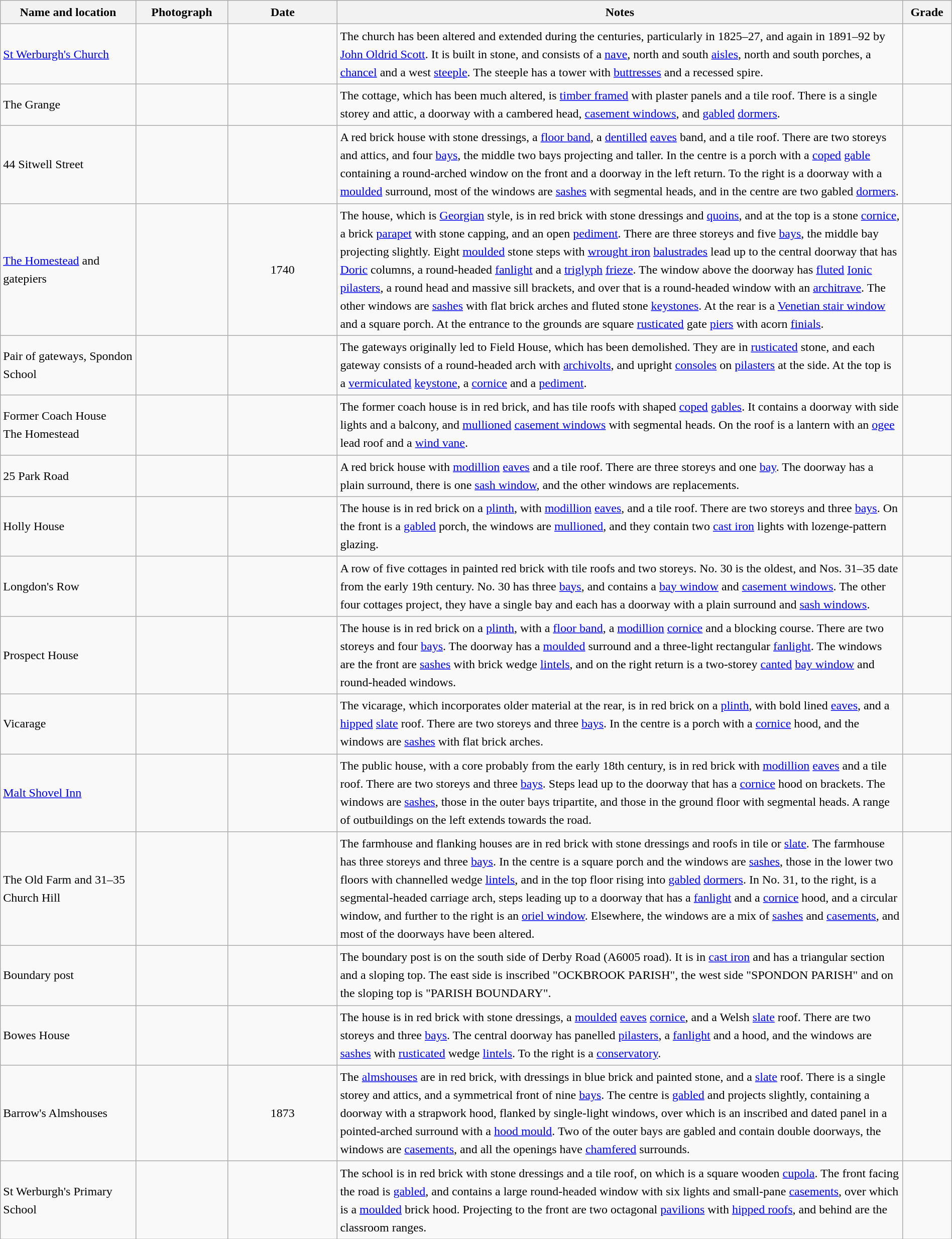<table class="wikitable sortable plainrowheaders" style="width:100%; border:0px; text-align:left; line-height:150%">
<tr>
<th scope="col"  style="width:150px">Name and location</th>
<th scope="col"  style="width:100px" class="unsortable">Photograph</th>
<th scope="col"  style="width:120px">Date</th>
<th scope="col"  style="width:650px" class="unsortable">Notes</th>
<th scope="col"  style="width:50px">Grade</th>
</tr>
<tr>
<td><a href='#'>St Werburgh's Church</a><br><small></small></td>
<td></td>
<td align="center"></td>
<td>The church has been altered and extended during the centuries, particularly in 1825–27, and again in 1891–92 by <a href='#'>John Oldrid Scott</a>.  It is built in stone, and consists of a <a href='#'>nave</a>, north and south <a href='#'>aisles</a>, north and south porches, a <a href='#'>chancel</a> and a west <a href='#'>steeple</a>.  The steeple has a tower with <a href='#'>buttresses</a> and a recessed spire.</td>
<td align="center" ></td>
</tr>
<tr>
<td>The Grange<br><small></small></td>
<td></td>
<td align="center"></td>
<td>The cottage, which has been much altered, is <a href='#'>timber framed</a> with plaster panels and a tile roof.  There is a single storey and attic, a doorway with a cambered head, <a href='#'>casement windows</a>, and <a href='#'>gabled</a> <a href='#'>dormers</a>.</td>
<td align="center" ></td>
</tr>
<tr>
<td>44 Sitwell Street<br><small></small></td>
<td></td>
<td align="center"></td>
<td>A red brick house with stone dressings, a <a href='#'>floor band</a>, a <a href='#'>dentilled</a> <a href='#'>eaves</a> band, and a tile roof.  There are two storeys and attics, and four <a href='#'>bays</a>, the middle two bays projecting and taller.  In the centre is a porch with a <a href='#'>coped</a> <a href='#'>gable</a> containing a round-arched window on the front and a doorway in the left return.  To the right is a doorway with a <a href='#'>moulded</a> surround, most of the windows are <a href='#'>sashes</a> with segmental heads, and in the centre are two gabled <a href='#'>dormers</a>.</td>
<td align="center" ></td>
</tr>
<tr>
<td><a href='#'>The Homestead</a> and gatepiers<br><small></small></td>
<td></td>
<td align="center">1740</td>
<td>The house, which is <a href='#'>Georgian</a> style, is in red brick with stone dressings and <a href='#'>quoins</a>, and at the top is a stone <a href='#'>cornice</a>, a brick <a href='#'>parapet</a> with stone capping, and an open <a href='#'>pediment</a>.  There are three storeys and five <a href='#'>bays</a>, the middle bay projecting slightly.  Eight <a href='#'>moulded</a> stone steps with <a href='#'>wrought iron</a> <a href='#'>balustrades</a> lead up to the central doorway that has <a href='#'>Doric</a> columns, a round-headed <a href='#'>fanlight</a> and a <a href='#'>triglyph</a> <a href='#'>frieze</a>.  The window above the doorway has <a href='#'>fluted</a> <a href='#'>Ionic</a> <a href='#'>pilasters</a>, a round head and massive sill brackets, and over that is a round-headed window with an <a href='#'>architrave</a>.  The other windows are <a href='#'>sashes</a> with flat brick arches and fluted stone <a href='#'>keystones</a>.  At the rear is a <a href='#'>Venetian stair window</a> and a square porch.  At the entrance to the grounds are square <a href='#'>rusticated</a> gate <a href='#'>piers</a> with acorn <a href='#'>finials</a>.</td>
<td align="center" ></td>
</tr>
<tr>
<td>Pair of gateways, Spondon School<br><small></small></td>
<td></td>
<td align="center"></td>
<td>The gateways originally led to Field House, which has been demolished.  They are in <a href='#'>rusticated</a> stone, and each gateway consists of a round-headed arch with <a href='#'>archivolts</a>, and upright <a href='#'>consoles</a> on <a href='#'>pilasters</a> at the side.  At the top is a <a href='#'>vermiculated</a> <a href='#'>keystone</a>, a <a href='#'>cornice</a> and a <a href='#'>pediment</a>.</td>
<td align="center" ></td>
</tr>
<tr>
<td>Former Coach House<br>The Homestead<br><small></small></td>
<td></td>
<td align="center"></td>
<td>The former coach house is in red brick, and has tile roofs with shaped <a href='#'>coped</a> <a href='#'>gables</a>.  It contains a doorway with side lights and a balcony, and <a href='#'>mullioned</a> <a href='#'>casement windows</a> with segmental heads.  On the roof is a lantern with an <a href='#'>ogee</a> lead roof and a <a href='#'>wind vane</a>.</td>
<td align="center" ></td>
</tr>
<tr>
<td>25 Park Road<br><small></small></td>
<td></td>
<td align="center"></td>
<td>A red brick house with <a href='#'>modillion</a> <a href='#'>eaves</a> and a tile roof.  There are three storeys and one <a href='#'>bay</a>.  The doorway has a plain surround, there is one <a href='#'>sash window</a>, and the other windows are replacements.</td>
<td align="center" ></td>
</tr>
<tr>
<td>Holly House<br><small></small></td>
<td></td>
<td align="center"></td>
<td>The house is in red brick on a <a href='#'>plinth</a>, with <a href='#'>modillion</a> <a href='#'>eaves</a>, and a tile roof.  There are two storeys and three <a href='#'>bays</a>.  On the front is a <a href='#'>gabled</a> porch, the windows are <a href='#'>mullioned</a>, and they contain two <a href='#'>cast iron</a> lights with lozenge-pattern glazing.</td>
<td align="center" ></td>
</tr>
<tr>
<td>Longdon's Row<br><small></small></td>
<td></td>
<td align="center"></td>
<td>A row of five cottages in painted red brick with tile roofs and two storeys.  No. 30 is the oldest, and Nos. 31–35 date from the early 19th century.  No. 30 has three <a href='#'>bays</a>, and contains a <a href='#'>bay window</a> and <a href='#'>casement windows</a>.  The other four cottages project, they have a single bay and each has a doorway with a plain surround and <a href='#'>sash windows</a>.</td>
<td align="center" ></td>
</tr>
<tr>
<td>Prospect House<br><small></small></td>
<td></td>
<td align="center"></td>
<td>The house is in red brick on a <a href='#'>plinth</a>, with a <a href='#'>floor band</a>, a <a href='#'>modillion</a> <a href='#'>cornice</a> and a blocking course.  There are two  storeys and four <a href='#'>bays</a>.  The doorway has a <a href='#'>moulded</a> surround and a three-light rectangular <a href='#'>fanlight</a>.  The windows are the front are <a href='#'>sashes</a> with brick wedge <a href='#'>lintels</a>, and on the right return is a two-storey <a href='#'>canted</a> <a href='#'>bay window</a> and round-headed windows.</td>
<td align="center" ></td>
</tr>
<tr>
<td>Vicarage<br><small></small></td>
<td></td>
<td align="center"></td>
<td>The vicarage, which incorporates older material at the rear, is in red brick on a <a href='#'>plinth</a>, with bold lined <a href='#'>eaves</a>, and a <a href='#'>hipped</a> <a href='#'>slate</a> roof.  There are two storeys and three <a href='#'>bays</a>.  In the centre is a porch with a <a href='#'>cornice</a> hood, and the windows are <a href='#'>sashes</a> with flat brick arches.</td>
<td align="center" ></td>
</tr>
<tr>
<td><a href='#'>Malt Shovel Inn</a><br><small></small></td>
<td></td>
<td align="center"></td>
<td>The public house, with a core probably from the early 18th century, is in red brick with <a href='#'>modillion</a> <a href='#'>eaves</a> and a tile roof. There are two storeys and three <a href='#'>bays</a>.  Steps lead up to the doorway that has a <a href='#'>cornice</a> hood on brackets.  The windows are <a href='#'>sashes</a>, those in the outer bays tripartite, and those in the ground floor with segmental heads.  A range of outbuildings on the left extends towards the road.</td>
<td align="center" ></td>
</tr>
<tr>
<td>The Old Farm and 31–35 Church Hill<br><small></small></td>
<td></td>
<td align="center"></td>
<td>The farmhouse and flanking houses are in red brick with stone dressings and roofs in tile or <a href='#'>slate</a>.  The farmhouse has three storeys and three <a href='#'>bays</a>.  In the centre is a square porch and the windows are <a href='#'>sashes</a>, those in the lower two floors with channelled wedge <a href='#'>lintels</a>, and in the top floor rising into <a href='#'>gabled</a> <a href='#'>dormers</a>.  In No. 31, to the right, is a segmental-headed carriage arch,  steps leading up to a doorway that has a <a href='#'>fanlight</a> and a <a href='#'>cornice</a> hood, and a circular window, and further to the right is an <a href='#'>oriel window</a>.  Elsewhere, the windows are a mix of <a href='#'>sashes</a> and <a href='#'>casements</a>, and most of the doorways have been altered.</td>
<td align="center" ></td>
</tr>
<tr>
<td>Boundary post<br><small></small></td>
<td></td>
<td align="center"></td>
<td>The boundary post is on the south side of Derby Road (A6005 road).  It is in <a href='#'>cast iron</a> and has a triangular section and a sloping top.  The east side is inscribed "OCKBROOK PARISH", the west side "SPONDON PARISH" and on the sloping top is "PARISH BOUNDARY".</td>
<td align="center" ></td>
</tr>
<tr>
<td>Bowes House<br><small></small></td>
<td></td>
<td align="center"></td>
<td>The house is in red brick with stone dressings, a <a href='#'>moulded</a> <a href='#'>eaves</a> <a href='#'>cornice</a>, and a Welsh <a href='#'>slate</a> roof.  There are two storeys and three <a href='#'>bays</a>.  The central doorway has panelled  <a href='#'>pilasters</a>, a <a href='#'>fanlight</a> and a hood, and the windows are <a href='#'>sashes</a> with <a href='#'>rusticated</a> wedge <a href='#'>lintels</a>.  To the right is a <a href='#'>conservatory</a>.</td>
<td align="center" ></td>
</tr>
<tr>
<td>Barrow's Almshouses<br><small></small></td>
<td></td>
<td align="center">1873</td>
<td>The <a href='#'>almshouses</a> are in red brick, with dressings in blue brick and painted stone, and a <a href='#'>slate</a> roof.  There is a single storey and attics, and a symmetrical front of nine <a href='#'>bays</a>.  The centre is <a href='#'>gabled</a> and projects slightly, containing a doorway with a strapwork hood, flanked by single-light windows, over which is an inscribed and dated panel in a pointed-arched surround with a <a href='#'>hood mould</a>.  Two of the outer bays are gabled and contain double doorways, the windows are <a href='#'>casements</a>, and all the openings have <a href='#'>chamfered</a> surrounds.</td>
<td align="center" ></td>
</tr>
<tr>
<td>St Werburgh's Primary School<br><small></small></td>
<td></td>
<td align="center"></td>
<td>The school is in red brick with stone dressings and a tile roof, on which is a square wooden <a href='#'>cupola</a>.  The front facing the road is <a href='#'>gabled</a>, and contains a large round-headed window with six lights and small-pane <a href='#'>casements</a>, over which is a <a href='#'>moulded</a> brick hood.  Projecting to the front are two octagonal <a href='#'>pavilions</a> with <a href='#'>hipped roofs</a>, and behind are the classroom ranges.</td>
<td align="center" ></td>
</tr>
<tr>
</tr>
</table>
